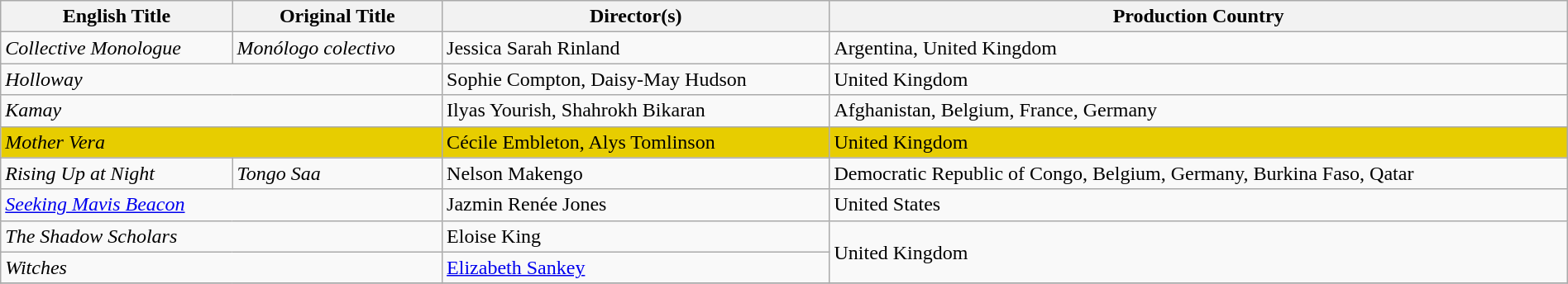<table class="wikitable" style="width:100%; margin-bottom:4px">
<tr>
<th>English Title</th>
<th>Original Title</th>
<th>Director(s)</th>
<th>Production Country</th>
</tr>
<tr>
<td><em>Collective Monologue</em></td>
<td><em>Monólogo colectivo</em></td>
<td>Jessica Sarah Rinland</td>
<td>Argentina, United Kingdom</td>
</tr>
<tr>
<td colspan="2"><em>Holloway</em></td>
<td>Sophie Compton, Daisy-May Hudson</td>
<td>United Kingdom</td>
</tr>
<tr>
<td colspan="2"><em>Kamay</em></td>
<td>Ilyas Yourish, Shahrokh Bikaran</td>
<td>Afghanistan, Belgium, France, Germany</td>
</tr>
<tr style="background:#E7CD00;">
<td colspan="2"><em>Mother Vera</em></td>
<td>Cécile Embleton, Alys Tomlinson</td>
<td>United Kingdom</td>
</tr>
<tr>
<td><em>Rising Up at Night</em></td>
<td><em>Tongo Saa</em></td>
<td>Nelson Makengo</td>
<td>Democratic Republic of Congo, Belgium, Germany, Burkina Faso, Qatar</td>
</tr>
<tr>
<td colspan="2"><em><a href='#'>Seeking Mavis Beacon</a></em></td>
<td>Jazmin Renée Jones</td>
<td>United States</td>
</tr>
<tr>
<td colspan="2"><em>The Shadow Scholars</em></td>
<td>Eloise King</td>
<td rowspan="2">United Kingdom</td>
</tr>
<tr>
<td colspan="2"><em>Witches</em></td>
<td><a href='#'>Elizabeth Sankey</a></td>
</tr>
<tr>
</tr>
</table>
